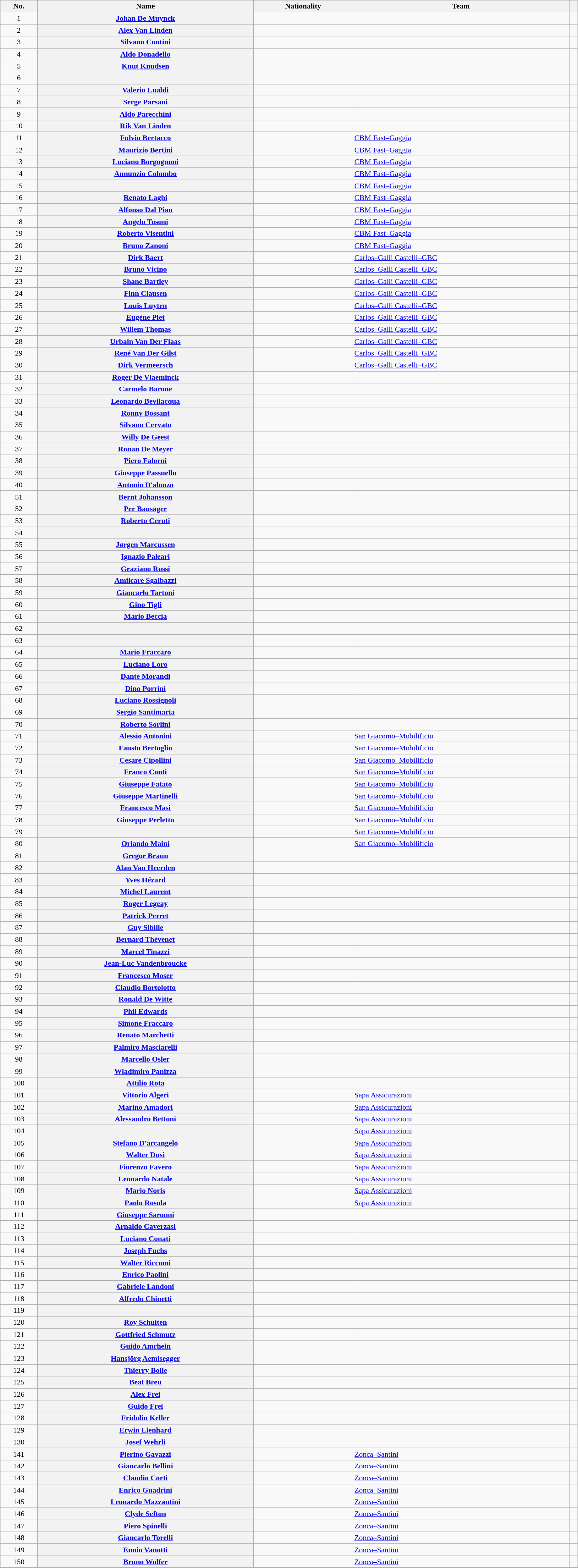<table class="wikitable plainrowheaders sortable" style="width:97%">
<tr>
<th scope="col">No.</th>
<th scope="col">Name</th>
<th scope="col">Nationality</th>
<th scope="col">Team</th>
<th scope="col" class="unsortable"></th>
</tr>
<tr>
<td style="text-align:center;">1</td>
<th scope="row"><a href='#'>Johan De Muynck</a></th>
<td></td>
<td></td>
<td style="text-align:center;"></td>
</tr>
<tr>
<td style="text-align:center;">2</td>
<th scope="row"><a href='#'>Alex Van Linden</a></th>
<td></td>
<td></td>
<td style="text-align:center;"></td>
</tr>
<tr>
<td style="text-align:center;">3</td>
<th scope="row"><a href='#'>Silvano Contini</a></th>
<td></td>
<td></td>
<td style="text-align:center;"></td>
</tr>
<tr>
<td style="text-align:center;">4</td>
<th scope="row"><a href='#'>Aldo Donadello</a></th>
<td></td>
<td></td>
<td style="text-align:center;"></td>
</tr>
<tr>
<td style="text-align:center;">5</td>
<th scope="row"><a href='#'>Knut Knudsen</a></th>
<td></td>
<td></td>
<td style="text-align:center;"></td>
</tr>
<tr>
<td style="text-align:center;">6</td>
<th scope="row"></th>
<td></td>
<td></td>
<td style="text-align:center;"></td>
</tr>
<tr>
<td style="text-align:center;">7</td>
<th scope="row"><a href='#'>Valerio Lualdi</a></th>
<td></td>
<td></td>
<td style="text-align:center;"></td>
</tr>
<tr>
<td style="text-align:center;">8</td>
<th scope="row"><a href='#'>Serge Parsani</a></th>
<td></td>
<td></td>
<td style="text-align:center;"></td>
</tr>
<tr>
<td style="text-align:center;">9</td>
<th scope="row"><a href='#'>Aldo Parecchini</a></th>
<td></td>
<td></td>
<td style="text-align:center;"></td>
</tr>
<tr>
<td style="text-align:center;">10</td>
<th scope="row"><a href='#'>Rik Van Linden</a></th>
<td></td>
<td></td>
<td style="text-align:center;"></td>
</tr>
<tr>
<td style="text-align:center;">11</td>
<th scope="row"><a href='#'>Fulvio Bertacco</a></th>
<td></td>
<td><a href='#'>CBM Fast–Gaggia</a></td>
<td style="text-align:center;"></td>
</tr>
<tr>
<td style="text-align:center;">12</td>
<th scope="row"><a href='#'>Maurizio Bertini</a></th>
<td></td>
<td><a href='#'>CBM Fast–Gaggia</a></td>
<td style="text-align:center;"></td>
</tr>
<tr>
<td style="text-align:center;">13</td>
<th scope="row"><a href='#'>Luciano Borgognoni</a></th>
<td></td>
<td><a href='#'>CBM Fast–Gaggia</a></td>
<td style="text-align:center;"></td>
</tr>
<tr>
<td style="text-align:center;">14</td>
<th scope="row"><a href='#'>Annunzio Colombo</a></th>
<td></td>
<td><a href='#'>CBM Fast–Gaggia</a></td>
<td style="text-align:center;"></td>
</tr>
<tr>
<td style="text-align:center;">15</td>
<th scope="row"></th>
<td></td>
<td><a href='#'>CBM Fast–Gaggia</a></td>
<td style="text-align:center;"></td>
</tr>
<tr>
<td style="text-align:center;">16</td>
<th scope="row"><a href='#'>Renato Laghi</a></th>
<td></td>
<td><a href='#'>CBM Fast–Gaggia</a></td>
<td style="text-align:center;"></td>
</tr>
<tr>
<td style="text-align:center;">17</td>
<th scope="row"><a href='#'>Alfonso Dal Pian</a></th>
<td></td>
<td><a href='#'>CBM Fast–Gaggia</a></td>
<td style="text-align:center;"></td>
</tr>
<tr>
<td style="text-align:center;">18</td>
<th scope="row"><a href='#'>Angelo Tosoni</a></th>
<td></td>
<td><a href='#'>CBM Fast–Gaggia</a></td>
<td style="text-align:center;"></td>
</tr>
<tr>
<td style="text-align:center;">19</td>
<th scope="row"><a href='#'>Roberto Visentini</a></th>
<td></td>
<td><a href='#'>CBM Fast–Gaggia</a></td>
<td style="text-align:center;"></td>
</tr>
<tr>
<td style="text-align:center;">20</td>
<th scope="row"><a href='#'>Bruno Zanoni</a></th>
<td></td>
<td><a href='#'>CBM Fast–Gaggia</a></td>
<td style="text-align:center;"></td>
</tr>
<tr>
<td style="text-align:center;">21</td>
<th scope="row"><a href='#'>Dirk Baert</a></th>
<td></td>
<td><a href='#'>Carlos–Galli Castelli–GBC</a></td>
<td style="text-align:center;"></td>
</tr>
<tr>
<td style="text-align:center;">22</td>
<th scope="row"><a href='#'>Bruno Vicino</a></th>
<td></td>
<td><a href='#'>Carlos–Galli Castelli–GBC</a></td>
<td style="text-align:center;"></td>
</tr>
<tr>
<td style="text-align:center;">23</td>
<th scope="row"><a href='#'>Shane Bartley</a></th>
<td></td>
<td><a href='#'>Carlos–Galli Castelli–GBC</a></td>
<td style="text-align:center;"></td>
</tr>
<tr>
<td style="text-align:center;">24</td>
<th scope="row"><a href='#'>Finn Clausen</a></th>
<td></td>
<td><a href='#'>Carlos–Galli Castelli–GBC</a></td>
<td style="text-align:center;"></td>
</tr>
<tr>
<td style="text-align:center;">25</td>
<th scope="row"><a href='#'>Louis Luyten</a></th>
<td></td>
<td><a href='#'>Carlos–Galli Castelli–GBC</a></td>
<td style="text-align:center;"></td>
</tr>
<tr>
<td style="text-align:center;">26</td>
<th scope="row"><a href='#'>Eugène Plet</a></th>
<td></td>
<td><a href='#'>Carlos–Galli Castelli–GBC</a></td>
<td style="text-align:center;"></td>
</tr>
<tr>
<td style="text-align:center;">27</td>
<th scope="row"><a href='#'>Willem Thomas</a></th>
<td></td>
<td><a href='#'>Carlos–Galli Castelli–GBC</a></td>
<td style="text-align:center;"></td>
</tr>
<tr>
<td style="text-align:center;">28</td>
<th scope="row"><a href='#'>Urbain Van Der Flaas</a></th>
<td></td>
<td><a href='#'>Carlos–Galli Castelli–GBC</a></td>
<td style="text-align:center;"></td>
</tr>
<tr>
<td style="text-align:center;">29</td>
<th scope="row"><a href='#'>René Van Der Gilst</a></th>
<td></td>
<td><a href='#'>Carlos–Galli Castelli–GBC</a></td>
<td style="text-align:center;"></td>
</tr>
<tr>
<td style="text-align:center;">30</td>
<th scope="row"><a href='#'>Dirk Vermeersch</a></th>
<td></td>
<td><a href='#'>Carlos–Galli Castelli–GBC</a></td>
<td style="text-align:center;"></td>
</tr>
<tr>
<td style="text-align:center;">31</td>
<th scope="row"><a href='#'>Roger De Vlaeminck</a></th>
<td></td>
<td></td>
<td style="text-align:center;"></td>
</tr>
<tr>
<td style="text-align:center;">32</td>
<th scope="row"><a href='#'>Carmelo Barone</a></th>
<td></td>
<td></td>
<td style="text-align:center;"></td>
</tr>
<tr>
<td style="text-align:center;">33</td>
<th scope="row"><a href='#'>Leonardo Bevilacqua</a></th>
<td></td>
<td></td>
<td style="text-align:center;"></td>
</tr>
<tr>
<td style="text-align:center;">34</td>
<th scope="row"><a href='#'>Ronny Bossant</a></th>
<td></td>
<td></td>
<td style="text-align:center;"></td>
</tr>
<tr>
<td style="text-align:center;">35</td>
<th scope="row"><a href='#'>Silvano Cervato</a></th>
<td></td>
<td></td>
<td style="text-align:center;"></td>
</tr>
<tr>
<td style="text-align:center;">36</td>
<th scope="row"><a href='#'>Willy De Geest</a></th>
<td></td>
<td></td>
<td style="text-align:center;"></td>
</tr>
<tr>
<td style="text-align:center;">37</td>
<th scope="row"><a href='#'>Ronan De Meyer</a></th>
<td></td>
<td></td>
<td style="text-align:center;"></td>
</tr>
<tr>
<td style="text-align:center;">38</td>
<th scope="row"><a href='#'>Piero Falorni</a></th>
<td></td>
<td></td>
<td style="text-align:center;"></td>
</tr>
<tr>
<td style="text-align:center;">39</td>
<th scope="row"><a href='#'>Giuseppe Passuello</a></th>
<td></td>
<td></td>
<td style="text-align:center;"></td>
</tr>
<tr>
<td style="text-align:center;">40</td>
<th scope="row"><a href='#'>Antonio D'alonzo</a></th>
<td></td>
<td></td>
<td style="text-align:center;"></td>
</tr>
<tr>
<td style="text-align:center;">51</td>
<th scope="row"><a href='#'>Bernt Johansson</a></th>
<td></td>
<td></td>
<td style="text-align:center;"></td>
</tr>
<tr>
<td style="text-align:center;">52</td>
<th scope="row"><a href='#'>Per Bausager</a></th>
<td></td>
<td></td>
<td style="text-align:center;"></td>
</tr>
<tr>
<td style="text-align:center;">53</td>
<th scope="row"><a href='#'>Roberto Ceruti</a></th>
<td></td>
<td></td>
<td style="text-align:center;"></td>
</tr>
<tr>
<td style="text-align:center;">54</td>
<th scope="row"></th>
<td></td>
<td></td>
<td style="text-align:center;"></td>
</tr>
<tr>
<td style="text-align:center;">55</td>
<th scope="row"><a href='#'>Jørgen Marcussen</a></th>
<td></td>
<td></td>
<td style="text-align:center;"></td>
</tr>
<tr>
<td style="text-align:center;">56</td>
<th scope="row"><a href='#'>Ignazio Paleari</a></th>
<td></td>
<td></td>
<td style="text-align:center;"></td>
</tr>
<tr>
<td style="text-align:center;">57</td>
<th scope="row"><a href='#'>Graziano Rossi</a></th>
<td></td>
<td></td>
<td style="text-align:center;"></td>
</tr>
<tr>
<td style="text-align:center;">58</td>
<th scope="row"><a href='#'>Amilcare Sgalbazzi</a></th>
<td></td>
<td></td>
<td style="text-align:center;"></td>
</tr>
<tr>
<td style="text-align:center;">59</td>
<th scope="row"><a href='#'>Giancarlo Tartoni</a></th>
<td></td>
<td></td>
<td style="text-align:center;"></td>
</tr>
<tr>
<td style="text-align:center;">60</td>
<th scope="row"><a href='#'>Gino Tigli</a></th>
<td></td>
<td></td>
<td style="text-align:center;"></td>
</tr>
<tr>
<td style="text-align:center;">61</td>
<th scope="row"><a href='#'>Mario Beccia</a></th>
<td></td>
<td></td>
<td style="text-align:center;"></td>
</tr>
<tr>
<td style="text-align:center;">62</td>
<th scope="row"></th>
<td></td>
<td></td>
<td style="text-align:center;"></td>
</tr>
<tr>
<td style="text-align:center;">63</td>
<th scope="row"></th>
<td></td>
<td></td>
<td style="text-align:center;"></td>
</tr>
<tr>
<td style="text-align:center;">64</td>
<th scope="row"><a href='#'>Mario Fraccaro</a></th>
<td></td>
<td></td>
<td style="text-align:center;"></td>
</tr>
<tr>
<td style="text-align:center;">65</td>
<th scope="row"><a href='#'>Luciano Loro</a></th>
<td></td>
<td></td>
<td style="text-align:center;"></td>
</tr>
<tr>
<td style="text-align:center;">66</td>
<th scope="row"><a href='#'>Dante Morandi</a></th>
<td></td>
<td></td>
<td style="text-align:center;"></td>
</tr>
<tr>
<td style="text-align:center;">67</td>
<th scope="row"><a href='#'>Dino Porrini</a></th>
<td></td>
<td></td>
<td style="text-align:center;"></td>
</tr>
<tr>
<td style="text-align:center;">68</td>
<th scope="row"><a href='#'>Luciano Rossignoli</a></th>
<td></td>
<td></td>
<td style="text-align:center;"></td>
</tr>
<tr>
<td style="text-align:center;">69</td>
<th scope="row"><a href='#'>Sergio Santimaria</a></th>
<td></td>
<td></td>
<td style="text-align:center;"></td>
</tr>
<tr>
<td style="text-align:center;">70</td>
<th scope="row"><a href='#'>Roberto Sorlini</a></th>
<td></td>
<td></td>
<td style="text-align:center;"></td>
</tr>
<tr>
<td style="text-align:center;">71</td>
<th scope="row"><a href='#'>Alessio Antonini</a></th>
<td></td>
<td><a href='#'>San Giacomo–Mobilificio</a></td>
<td style="text-align:center;"></td>
</tr>
<tr>
<td style="text-align:center;">72</td>
<th scope="row"><a href='#'>Fausto Bertoglio</a></th>
<td></td>
<td><a href='#'>San Giacomo–Mobilificio</a></td>
<td style="text-align:center;"></td>
</tr>
<tr>
<td style="text-align:center;">73</td>
<th scope="row"><a href='#'>Cesare Cipollini</a></th>
<td></td>
<td><a href='#'>San Giacomo–Mobilificio</a></td>
<td style="text-align:center;"></td>
</tr>
<tr>
<td style="text-align:center;">74</td>
<th scope="row"><a href='#'>Franco Conti</a></th>
<td></td>
<td><a href='#'>San Giacomo–Mobilificio</a></td>
<td style="text-align:center;"></td>
</tr>
<tr>
<td style="text-align:center;">75</td>
<th scope="row"><a href='#'>Giuseppe Fatato</a></th>
<td></td>
<td><a href='#'>San Giacomo–Mobilificio</a></td>
<td style="text-align:center;"></td>
</tr>
<tr>
<td style="text-align:center;">76</td>
<th scope="row"><a href='#'>Giuseppe Martinelli</a></th>
<td></td>
<td><a href='#'>San Giacomo–Mobilificio</a></td>
<td style="text-align:center;"></td>
</tr>
<tr>
<td style="text-align:center;">77</td>
<th scope="row"><a href='#'>Francesco Masi</a></th>
<td></td>
<td><a href='#'>San Giacomo–Mobilificio</a></td>
<td style="text-align:center;"></td>
</tr>
<tr>
<td style="text-align:center;">78</td>
<th scope="row"><a href='#'>Giuseppe Perletto</a></th>
<td></td>
<td><a href='#'>San Giacomo–Mobilificio</a></td>
<td style="text-align:center;"></td>
</tr>
<tr>
<td style="text-align:center;">79</td>
<th scope="row"></th>
<td></td>
<td><a href='#'>San Giacomo–Mobilificio</a></td>
<td style="text-align:center;"></td>
</tr>
<tr>
<td style="text-align:center;">80</td>
<th scope="row"><a href='#'>Orlando Maini</a></th>
<td></td>
<td><a href='#'>San Giacomo–Mobilificio</a></td>
<td style="text-align:center;"></td>
</tr>
<tr>
<td style="text-align:center;">81</td>
<th scope="row"><a href='#'>Gregor Braun</a></th>
<td></td>
<td></td>
<td style="text-align:center;"></td>
</tr>
<tr>
<td style="text-align:center;">82</td>
<th scope="row"><a href='#'>Alan Van Heerden</a></th>
<td></td>
<td></td>
<td style="text-align:center;"></td>
</tr>
<tr>
<td style="text-align:center;">83</td>
<th scope="row"><a href='#'>Yves Hézard</a></th>
<td></td>
<td></td>
<td style="text-align:center;"></td>
</tr>
<tr>
<td style="text-align:center;">84</td>
<th scope="row"><a href='#'>Michel Laurent</a></th>
<td></td>
<td></td>
<td style="text-align:center;"></td>
</tr>
<tr>
<td style="text-align:center;">85</td>
<th scope="row"><a href='#'>Roger Legeay</a></th>
<td></td>
<td></td>
<td style="text-align:center;"></td>
</tr>
<tr>
<td style="text-align:center;">86</td>
<th scope="row"><a href='#'>Patrick Perret</a></th>
<td></td>
<td></td>
<td style="text-align:center;"></td>
</tr>
<tr>
<td style="text-align:center;">87</td>
<th scope="row"><a href='#'>Guy Sibille</a></th>
<td></td>
<td></td>
<td style="text-align:center;"></td>
</tr>
<tr>
<td style="text-align:center;">88</td>
<th scope="row"><a href='#'>Bernard Thévenet</a></th>
<td></td>
<td></td>
<td style="text-align:center;"></td>
</tr>
<tr>
<td style="text-align:center;">89</td>
<th scope="row"><a href='#'>Marcel Tinazzi</a></th>
<td></td>
<td></td>
<td style="text-align:center;"></td>
</tr>
<tr>
<td style="text-align:center;">90</td>
<th scope="row"><a href='#'>Jean-Luc Vandenbroucke</a></th>
<td></td>
<td></td>
<td style="text-align:center;"></td>
</tr>
<tr>
<td style="text-align:center;">91</td>
<th scope="row"><a href='#'>Francesco Moser</a></th>
<td></td>
<td></td>
<td style="text-align:center;"></td>
</tr>
<tr>
<td style="text-align:center;">92</td>
<th scope="row"><a href='#'>Claudio Bortolotto</a></th>
<td></td>
<td></td>
<td style="text-align:center;"></td>
</tr>
<tr>
<td style="text-align:center;">93</td>
<th scope="row"><a href='#'>Ronald De Witte</a></th>
<td></td>
<td></td>
<td style="text-align:center;"></td>
</tr>
<tr>
<td style="text-align:center;">94</td>
<th scope="row"><a href='#'>Phil Edwards</a></th>
<td></td>
<td></td>
<td style="text-align:center;"></td>
</tr>
<tr>
<td style="text-align:center;">95</td>
<th scope="row"><a href='#'>Simone Fraccaro</a></th>
<td></td>
<td></td>
<td style="text-align:center;"></td>
</tr>
<tr>
<td style="text-align:center;">96</td>
<th scope="row"><a href='#'>Renato Marchetti</a></th>
<td></td>
<td></td>
<td style="text-align:center;"></td>
</tr>
<tr>
<td style="text-align:center;">97</td>
<th scope="row"><a href='#'>Palmiro Masciarelli</a></th>
<td></td>
<td></td>
<td style="text-align:center;"></td>
</tr>
<tr>
<td style="text-align:center;">98</td>
<th scope="row"><a href='#'>Marcello Osler</a></th>
<td></td>
<td></td>
<td style="text-align:center;"></td>
</tr>
<tr>
<td style="text-align:center;">99</td>
<th scope="row"><a href='#'>Wladimiro Panizza</a></th>
<td></td>
<td></td>
<td style="text-align:center;"></td>
</tr>
<tr>
<td style="text-align:center;">100</td>
<th scope="row"><a href='#'>Attilio Rota</a></th>
<td></td>
<td></td>
<td style="text-align:center;"></td>
</tr>
<tr>
<td style="text-align:center;">101</td>
<th scope="row"><a href='#'>Vittorio Algeri</a></th>
<td></td>
<td><a href='#'>Sapa Assicurazioni</a></td>
<td style="text-align:center;"></td>
</tr>
<tr>
<td style="text-align:center;">102</td>
<th scope="row"><a href='#'>Marino Amadori</a></th>
<td></td>
<td><a href='#'>Sapa Assicurazioni</a></td>
<td style="text-align:center;"></td>
</tr>
<tr>
<td style="text-align:center;">103</td>
<th scope="row"><a href='#'>Alessandro Bettoni</a></th>
<td></td>
<td><a href='#'>Sapa Assicurazioni</a></td>
<td style="text-align:center;"></td>
</tr>
<tr>
<td style="text-align:center;">104</td>
<th scope="row"></th>
<td></td>
<td><a href='#'>Sapa Assicurazioni</a></td>
<td style="text-align:center;"></td>
</tr>
<tr>
<td style="text-align:center;">105</td>
<th scope="row"><a href='#'>Stefano D'arcangelo</a></th>
<td></td>
<td><a href='#'>Sapa Assicurazioni</a></td>
<td style="text-align:center;"></td>
</tr>
<tr>
<td style="text-align:center;">106</td>
<th scope="row"><a href='#'>Walter Dusi</a></th>
<td></td>
<td><a href='#'>Sapa Assicurazioni</a></td>
<td style="text-align:center;"></td>
</tr>
<tr>
<td style="text-align:center;">107</td>
<th scope="row"><a href='#'>Fiorenzo Favero</a></th>
<td></td>
<td><a href='#'>Sapa Assicurazioni</a></td>
<td style="text-align:center;"></td>
</tr>
<tr>
<td style="text-align:center;">108</td>
<th scope="row"><a href='#'>Leonardo Natale</a></th>
<td></td>
<td><a href='#'>Sapa Assicurazioni</a></td>
<td style="text-align:center;"></td>
</tr>
<tr>
<td style="text-align:center;">109</td>
<th scope="row"><a href='#'>Mario Noris</a></th>
<td></td>
<td><a href='#'>Sapa Assicurazioni</a></td>
<td style="text-align:center;"></td>
</tr>
<tr>
<td style="text-align:center;">110</td>
<th scope="row"><a href='#'>Paolo Rosola</a></th>
<td></td>
<td><a href='#'>Sapa Assicurazioni</a></td>
<td style="text-align:center;"></td>
</tr>
<tr>
<td style="text-align:center;">111</td>
<th scope="row"><a href='#'>Giuseppe Saronni</a></th>
<td></td>
<td></td>
<td style="text-align:center;"></td>
</tr>
<tr>
<td style="text-align:center;">112</td>
<th scope="row"><a href='#'>Arnaldo Caverzasi</a></th>
<td></td>
<td></td>
<td style="text-align:center;"></td>
</tr>
<tr>
<td style="text-align:center;">113</td>
<th scope="row"><a href='#'>Luciano Conati</a></th>
<td></td>
<td></td>
<td style="text-align:center;"></td>
</tr>
<tr>
<td style="text-align:center;">114</td>
<th scope="row"><a href='#'>Joseph Fuchs</a></th>
<td></td>
<td></td>
<td style="text-align:center;"></td>
</tr>
<tr>
<td style="text-align:center;">115</td>
<th scope="row"><a href='#'>Walter Riccomi</a></th>
<td></td>
<td></td>
<td style="text-align:center;"></td>
</tr>
<tr>
<td style="text-align:center;">116</td>
<th scope="row"><a href='#'>Enrico Paolini</a></th>
<td></td>
<td></td>
<td style="text-align:center;"></td>
</tr>
<tr>
<td style="text-align:center;">117</td>
<th scope="row"><a href='#'>Gabriele Landoni</a></th>
<td></td>
<td></td>
<td style="text-align:center;"></td>
</tr>
<tr>
<td style="text-align:center;">118</td>
<th scope="row"><a href='#'>Alfredo Chinetti</a></th>
<td></td>
<td></td>
<td style="text-align:center;"></td>
</tr>
<tr>
<td style="text-align:center;">119</td>
<th scope="row"></th>
<td></td>
<td></td>
<td style="text-align:center;"></td>
</tr>
<tr>
<td style="text-align:center;">120</td>
<th scope="row"><a href='#'>Roy Schuiten</a></th>
<td></td>
<td></td>
<td style="text-align:center;"></td>
</tr>
<tr>
<td style="text-align:center;">121</td>
<th scope="row"><a href='#'>Gottfried Schmutz</a></th>
<td></td>
<td></td>
<td style="text-align:center;"></td>
</tr>
<tr>
<td style="text-align:center;">122</td>
<th scope="row"><a href='#'>Guido Amrhein</a></th>
<td></td>
<td></td>
<td style="text-align:center;"></td>
</tr>
<tr>
<td style="text-align:center;">123</td>
<th scope="row"><a href='#'>Hansjörg Aemisegger</a></th>
<td></td>
<td></td>
<td style="text-align:center;"></td>
</tr>
<tr>
<td style="text-align:center;">124</td>
<th scope="row"><a href='#'>Thierry Bolle</a></th>
<td></td>
<td></td>
<td style="text-align:center;"></td>
</tr>
<tr>
<td style="text-align:center;">125</td>
<th scope="row"><a href='#'>Beat Breu</a></th>
<td></td>
<td></td>
<td style="text-align:center;"></td>
</tr>
<tr>
<td style="text-align:center;">126</td>
<th scope="row"><a href='#'>Alex Frei</a></th>
<td></td>
<td></td>
<td style="text-align:center;"></td>
</tr>
<tr>
<td style="text-align:center;">127</td>
<th scope="row"><a href='#'>Guido Frei</a></th>
<td></td>
<td></td>
<td style="text-align:center;"></td>
</tr>
<tr>
<td style="text-align:center;">128</td>
<th scope="row"><a href='#'>Fridolin Keller</a></th>
<td></td>
<td></td>
<td style="text-align:center;"></td>
</tr>
<tr>
<td style="text-align:center;">129</td>
<th scope="row"><a href='#'>Erwin Lienhard</a></th>
<td></td>
<td></td>
<td style="text-align:center;"></td>
</tr>
<tr>
<td style="text-align:center;">130</td>
<th scope="row"><a href='#'>Josef Wehrli</a></th>
<td></td>
<td></td>
<td style="text-align:center;"></td>
</tr>
<tr>
<td style="text-align:center;">141</td>
<th scope="row"><a href='#'>Pierino Gavazzi</a></th>
<td></td>
<td><a href='#'>Zonca–Santini</a></td>
<td style="text-align:center;"></td>
</tr>
<tr>
<td style="text-align:center;">142</td>
<th scope="row"><a href='#'>Giancarlo Bellini</a></th>
<td></td>
<td><a href='#'>Zonca–Santini</a></td>
<td style="text-align:center;"></td>
</tr>
<tr>
<td style="text-align:center;">143</td>
<th scope="row"><a href='#'>Claudio Corti</a></th>
<td></td>
<td><a href='#'>Zonca–Santini</a></td>
<td style="text-align:center;"></td>
</tr>
<tr>
<td style="text-align:center;">144</td>
<th scope="row"><a href='#'>Enrico Guadrini</a></th>
<td></td>
<td><a href='#'>Zonca–Santini</a></td>
<td style="text-align:center;"></td>
</tr>
<tr>
<td style="text-align:center;">145</td>
<th scope="row"><a href='#'>Leonardo Mazzantini</a></th>
<td></td>
<td><a href='#'>Zonca–Santini</a></td>
<td style="text-align:center;"></td>
</tr>
<tr>
<td style="text-align:center;">146</td>
<th scope="row"><a href='#'>Clyde Sefton</a></th>
<td></td>
<td><a href='#'>Zonca–Santini</a></td>
<td style="text-align:center;"></td>
</tr>
<tr>
<td style="text-align:center;">147</td>
<th scope="row"><a href='#'>Piero Spinelli</a></th>
<td></td>
<td><a href='#'>Zonca–Santini</a></td>
<td style="text-align:center;"></td>
</tr>
<tr>
<td style="text-align:center;">148</td>
<th scope="row"><a href='#'>Giancarlo Torelli</a></th>
<td></td>
<td><a href='#'>Zonca–Santini</a></td>
<td style="text-align:center;"></td>
</tr>
<tr>
<td style="text-align:center;">149</td>
<th scope="row"><a href='#'>Ennio Vanotti</a></th>
<td></td>
<td><a href='#'>Zonca–Santini</a></td>
<td style="text-align:center;"></td>
</tr>
<tr>
<td style="text-align:center;">150</td>
<th scope="row"><a href='#'>Bruno Wolfer</a></th>
<td></td>
<td><a href='#'>Zonca–Santini</a></td>
<td style="text-align:center;"></td>
</tr>
</table>
